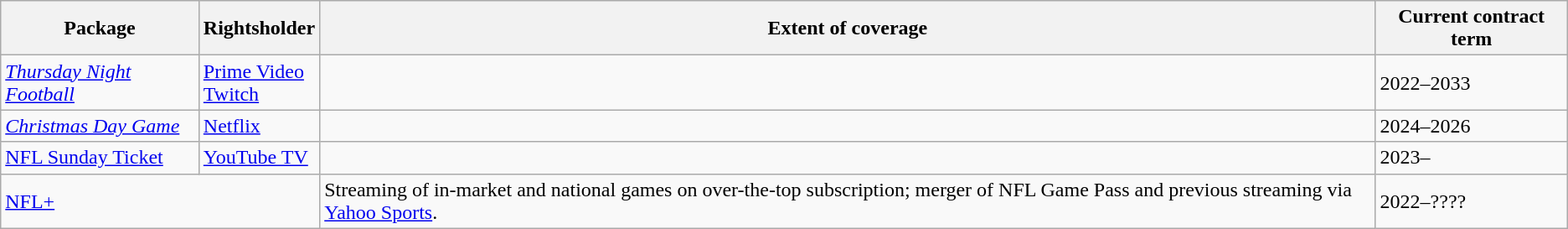<table class="wikitable">
<tr>
<th>Package</th>
<th>Rightsholder</th>
<th>Extent of coverage</th>
<th>Current contract term</th>
</tr>
<tr>
<td><em><a href='#'>Thursday Night Football</a></em></td>
<td><a href='#'>Prime Video</a><br><a href='#'>Twitch</a></td>
<td></td>
<td>2022–2033</td>
</tr>
<tr>
<td><em><a href='#'>Christmas Day Game</a></em></td>
<td><a href='#'>Netflix</a></td>
<td></td>
<td>2024–2026</td>
</tr>
<tr>
<td><a href='#'>NFL Sunday Ticket</a></td>
<td><a href='#'>YouTube TV</a></td>
<td></td>
<td>2023–</td>
</tr>
<tr>
<td colspan=2><a href='#'>NFL+</a></td>
<td>Streaming of in-market and national games on over-the-top subscription; merger of NFL Game Pass and previous streaming via <a href='#'>Yahoo Sports</a>.</td>
<td>2022–????</td>
</tr>
</table>
